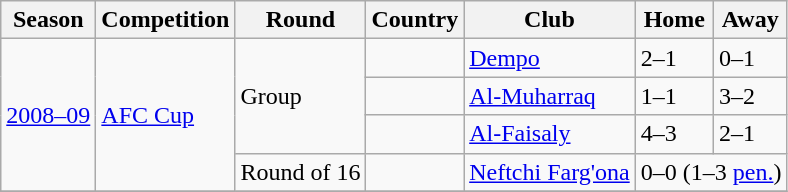<table class="wikitable">
<tr>
<th>Season</th>
<th>Competition</th>
<th>Round</th>
<th>Country</th>
<th>Club</th>
<th>Home</th>
<th>Away</th>
</tr>
<tr>
<td rowspan=4><a href='#'>2008–09</a></td>
<td rowspan=4><a href='#'>AFC Cup</a></td>
<td rowspan=3>Group</td>
<td></td>
<td><a href='#'>Dempo</a></td>
<td>2–1</td>
<td>0–1</td>
</tr>
<tr>
<td></td>
<td><a href='#'>Al-Muharraq</a></td>
<td>1–1</td>
<td>3–2</td>
</tr>
<tr>
<td></td>
<td><a href='#'>Al-Faisaly</a></td>
<td>4–3</td>
<td>2–1</td>
</tr>
<tr>
<td>Round of 16</td>
<td></td>
<td><a href='#'>Neftchi Farg'ona</a></td>
<td colspan=2>0–0 (1–3 <a href='#'>pen.</a>)</td>
</tr>
<tr>
</tr>
</table>
